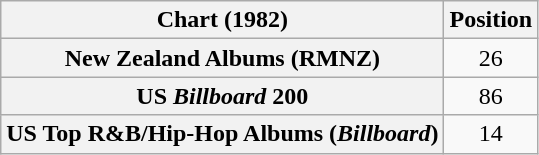<table class="wikitable sortable plainrowheaders" style="text-align:center">
<tr>
<th scope="col">Chart (1982)</th>
<th scope="col">Position</th>
</tr>
<tr>
<th scope="row">New Zealand Albums (RMNZ)</th>
<td>26</td>
</tr>
<tr>
<th scope="row">US <em>Billboard</em> 200</th>
<td>86</td>
</tr>
<tr>
<th scope="row">US Top R&B/Hip-Hop Albums (<em>Billboard</em>)</th>
<td>14</td>
</tr>
</table>
